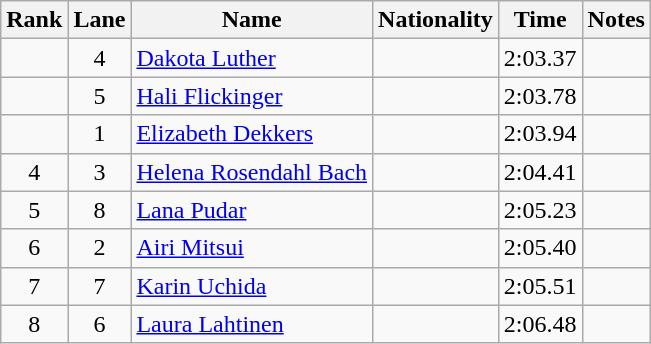<table class="wikitable sortable" style="text-align:center">
<tr>
<th>Rank</th>
<th>Lane</th>
<th>Name</th>
<th>Nationality</th>
<th>Time</th>
<th>Notes</th>
</tr>
<tr>
<td></td>
<td>4</td>
<td align=left><a href='#'>Dakota Luther</a></td>
<td align=left></td>
<td>2:03.37</td>
<td></td>
</tr>
<tr>
<td></td>
<td>5</td>
<td align=left><a href='#'>Hali Flickinger</a></td>
<td align=left></td>
<td>2:03.78</td>
<td></td>
</tr>
<tr>
<td></td>
<td>1</td>
<td align=left><a href='#'>Elizabeth Dekkers</a></td>
<td align=left></td>
<td>2:03.94</td>
<td></td>
</tr>
<tr>
<td>4</td>
<td>3</td>
<td align=left><a href='#'>Helena Rosendahl Bach</a></td>
<td align=left></td>
<td>2:04.41</td>
<td></td>
</tr>
<tr>
<td>5</td>
<td>8</td>
<td align=left><a href='#'>Lana Pudar</a></td>
<td align=left></td>
<td>2:05.23</td>
<td></td>
</tr>
<tr>
<td>6</td>
<td>2</td>
<td align=left><a href='#'>Airi Mitsui</a></td>
<td align=left></td>
<td>2:05.40</td>
<td></td>
</tr>
<tr>
<td>7</td>
<td>7</td>
<td align=left><a href='#'>Karin Uchida</a></td>
<td align=left></td>
<td>2:05.51</td>
<td></td>
</tr>
<tr>
<td>8</td>
<td>6</td>
<td align=left><a href='#'>Laura Lahtinen</a></td>
<td align=left></td>
<td>2:06.48</td>
<td></td>
</tr>
</table>
